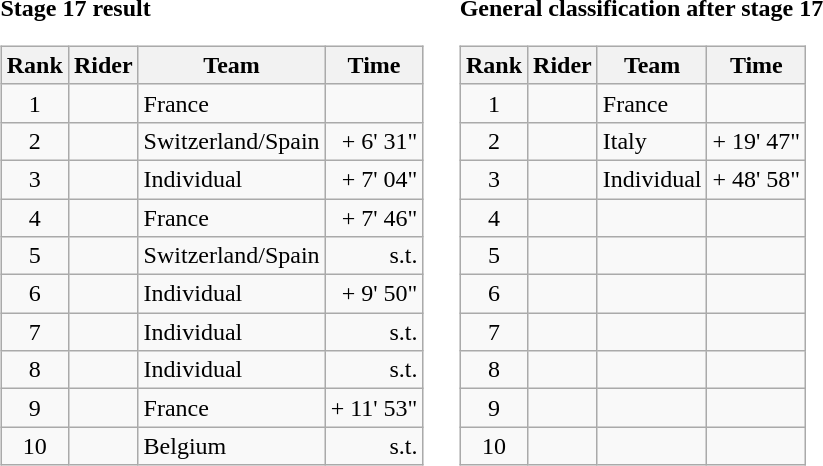<table>
<tr>
<td><strong>Stage 17 result</strong><br><table class="wikitable">
<tr>
<th scope="col">Rank</th>
<th scope="col">Rider</th>
<th scope="col">Team</th>
<th scope="col">Time</th>
</tr>
<tr>
<td style="text-align:center;">1</td>
<td></td>
<td>France</td>
<td style="text-align:right;"></td>
</tr>
<tr>
<td style="text-align:center;">2</td>
<td></td>
<td>Switzerland/Spain</td>
<td style="text-align:right;">+ 6' 31"</td>
</tr>
<tr>
<td style="text-align:center;">3</td>
<td></td>
<td>Individual</td>
<td style="text-align:right;">+ 7' 04"</td>
</tr>
<tr>
<td style="text-align:center;">4</td>
<td></td>
<td>France</td>
<td style="text-align:right;">+ 7' 46"</td>
</tr>
<tr>
<td style="text-align:center;">5</td>
<td></td>
<td>Switzerland/Spain</td>
<td style="text-align:right;">s.t.</td>
</tr>
<tr>
<td style="text-align:center;">6</td>
<td></td>
<td>Individual</td>
<td style="text-align:right;">+ 9' 50"</td>
</tr>
<tr>
<td style="text-align:center;">7</td>
<td></td>
<td>Individual</td>
<td style="text-align:right;">s.t.</td>
</tr>
<tr>
<td style="text-align:center;">8</td>
<td></td>
<td>Individual</td>
<td style="text-align:right;">s.t.</td>
</tr>
<tr>
<td style="text-align:center;">9</td>
<td></td>
<td>France</td>
<td style="text-align:right;">+ 11' 53"</td>
</tr>
<tr>
<td style="text-align:center;">10</td>
<td></td>
<td>Belgium</td>
<td style="text-align:right;">s.t.</td>
</tr>
</table>
</td>
<td></td>
<td><strong>General classification after stage 17</strong><br><table class="wikitable">
<tr>
<th scope="col">Rank</th>
<th scope="col">Rider</th>
<th scope="col">Team</th>
<th scope="col">Time</th>
</tr>
<tr>
<td style="text-align:center;">1</td>
<td></td>
<td>France</td>
<td style="text-align:right;"></td>
</tr>
<tr>
<td style="text-align:center;">2</td>
<td></td>
<td>Italy</td>
<td style="text-align:right;">+ 19' 47"</td>
</tr>
<tr>
<td style="text-align:center;">3</td>
<td></td>
<td>Individual</td>
<td style="text-align:right;">+ 48' 58"</td>
</tr>
<tr>
<td style="text-align:center;">4</td>
<td></td>
<td></td>
<td></td>
</tr>
<tr>
<td style="text-align:center;">5</td>
<td></td>
<td></td>
<td></td>
</tr>
<tr>
<td style="text-align:center;">6</td>
<td></td>
<td></td>
<td></td>
</tr>
<tr>
<td style="text-align:center;">7</td>
<td></td>
<td></td>
<td></td>
</tr>
<tr>
<td style="text-align:center;">8</td>
<td></td>
<td></td>
<td></td>
</tr>
<tr>
<td style="text-align:center;">9</td>
<td></td>
<td></td>
<td></td>
</tr>
<tr>
<td style="text-align:center;">10</td>
<td></td>
<td></td>
<td></td>
</tr>
</table>
</td>
</tr>
</table>
